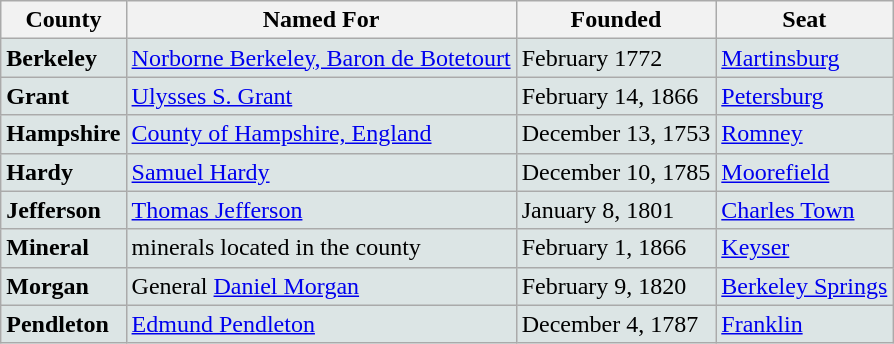<table class = "wikitable">
<tr>
<th>County</th>
<th>Named For</th>
<th>Founded</th>
<th>Seat</th>
</tr>
<tr align="cemter"  style="vertical-align:top; background:#dce5e5;">
<td style="text-align:left;"><strong>Berkeley</strong></td>
<td style="text-align:left;"><a href='#'>Norborne Berkeley, Baron de Botetourt</a></td>
<td style="text-align:left;">February 1772</td>
<td style="text-align:left;"><a href='#'>Martinsburg</a></td>
</tr>
<tr align="cemter"  style="vertical-align:top; background:#dce5e5;">
<td style="text-align:left;"><strong>Grant</strong></td>
<td style="text-align:left;"><a href='#'>Ulysses S. Grant</a></td>
<td style="text-align:left;">February 14, 1866</td>
<td style="text-align:left;"><a href='#'>Petersburg</a></td>
</tr>
<tr align="cemter"  style="vertical-align:top; background:#dce5e5;">
<td style="text-align:left;"><strong>Hampshire</strong></td>
<td style="text-align:left;"><a href='#'>County of Hampshire, England</a></td>
<td style="text-align:left;">December 13, 1753</td>
<td style="text-align:left;"><a href='#'>Romney</a></td>
</tr>
<tr align="cemter"  style="vertical-align:top; background:#dce5e5;">
<td style="text-align:left;"><strong>Hardy</strong></td>
<td style="text-align:left;"><a href='#'>Samuel Hardy</a></td>
<td style="text-align:left;">December 10, 1785</td>
<td style="text-align:left;"><a href='#'>Moorefield</a></td>
</tr>
<tr align="cemter"  style="vertical-align:top; background:#dce5e5;">
<td style="text-align:left;"><strong>Jefferson</strong></td>
<td style="text-align:left;"><a href='#'>Thomas Jefferson</a></td>
<td style="text-align:left;">January 8, 1801</td>
<td style="text-align:left;"><a href='#'>Charles Town</a></td>
</tr>
<tr align="cemter"  style="vertical-align:top; background:#dce5e5;">
<td style="text-align:left;"><strong>Mineral</strong></td>
<td style="text-align:left;">minerals located in the county</td>
<td style="text-align:left;">February 1, 1866</td>
<td style="text-align:left;"><a href='#'>Keyser</a></td>
</tr>
<tr align="cemter"  style="vertical-align:top; background:#dce5e5;">
<td style="text-align:left;"><strong>Morgan</strong></td>
<td style="text-align:left;">General <a href='#'>Daniel Morgan</a></td>
<td style="text-align:left;">February 9, 1820</td>
<td style="text-align:left;"><a href='#'>Berkeley Springs</a></td>
</tr>
<tr align="cemter"  style="vertical-align:top; background:#dce5e5;">
<td style="text-align:left;"><strong>Pendleton</strong></td>
<td style="text-align:left;"><a href='#'>Edmund Pendleton</a></td>
<td style="text-align:left;">December 4, 1787</td>
<td style="text-align:left;"><a href='#'>Franklin</a></td>
</tr>
</table>
